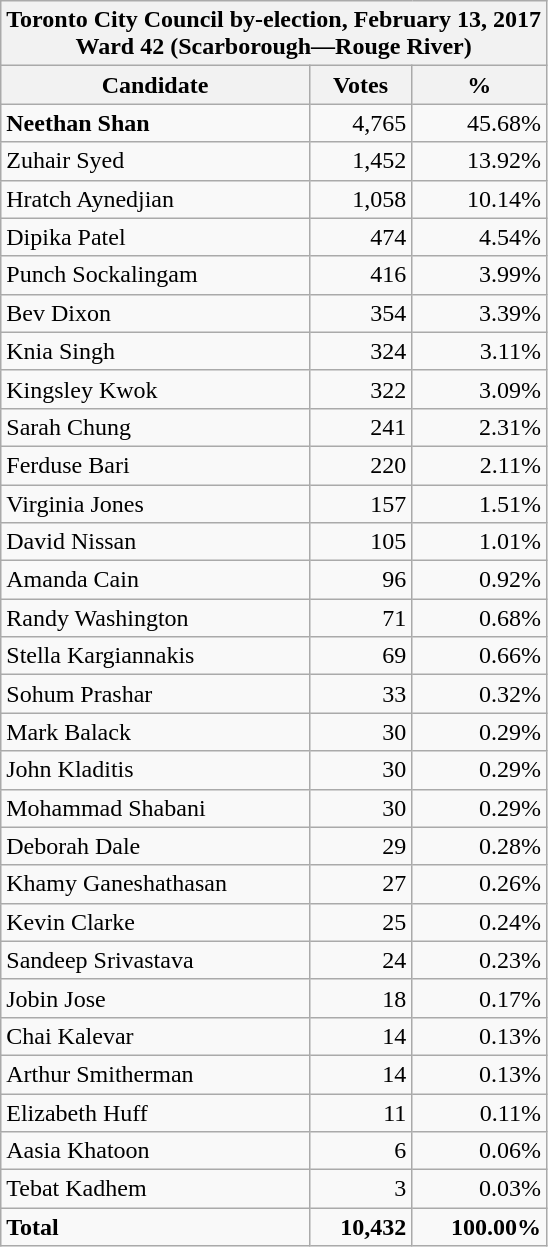<table class="wikitable collapsible" border="1" style="text-align:right;">
<tr>
<th align=center colspan=3>Toronto City Council by-election, February 13, 2017<br>Ward 42 (Scarborough—Rouge River)</th>
</tr>
<tr>
<th align=left>Candidate</th>
<th align=left>Votes</th>
<th align=left>%</th>
</tr>
<tr>
<td align=left><strong>Neethan Shan</strong></td>
<td>4,765</td>
<td>45.68%</td>
</tr>
<tr>
<td align=left>Zuhair Syed</td>
<td>1,452</td>
<td>13.92%</td>
</tr>
<tr>
<td align=left>Hratch Aynedjian</td>
<td>1,058</td>
<td>10.14%</td>
</tr>
<tr>
<td align=left>Dipika Patel</td>
<td>474</td>
<td>4.54%</td>
</tr>
<tr>
<td align=left>Punch Sockalingam</td>
<td>416</td>
<td>3.99%</td>
</tr>
<tr>
<td align=left>Bev Dixon</td>
<td>354</td>
<td>3.39%</td>
</tr>
<tr>
<td align=left>Knia Singh</td>
<td>324</td>
<td>3.11%</td>
</tr>
<tr>
<td align=left>Kingsley Kwok</td>
<td>322</td>
<td>3.09%</td>
</tr>
<tr>
<td align=left>Sarah Chung</td>
<td>241</td>
<td>2.31%</td>
</tr>
<tr>
<td align=left>Ferduse Bari</td>
<td>220</td>
<td>2.11%</td>
</tr>
<tr>
<td align=left>Virginia Jones</td>
<td>157</td>
<td>1.51%</td>
</tr>
<tr>
<td align=left>David Nissan</td>
<td>105</td>
<td>1.01%</td>
</tr>
<tr>
<td align=left>Amanda Cain</td>
<td>96</td>
<td>0.92%</td>
</tr>
<tr>
<td align=left>Randy Washington</td>
<td>71</td>
<td>0.68%</td>
</tr>
<tr>
<td align=left>Stella Kargiannakis</td>
<td>69</td>
<td>0.66%</td>
</tr>
<tr>
<td align=left>Sohum Prashar</td>
<td>33</td>
<td>0.32%</td>
</tr>
<tr>
<td align=left>Mark Balack</td>
<td>30</td>
<td>0.29%</td>
</tr>
<tr>
<td align=left>John Kladitis</td>
<td>30</td>
<td>0.29%</td>
</tr>
<tr>
<td align=left>Mohammad Shabani</td>
<td>30</td>
<td>0.29%</td>
</tr>
<tr>
<td align=left>Deborah Dale</td>
<td>29</td>
<td>0.28%</td>
</tr>
<tr>
<td align=left>Khamy Ganeshathasan</td>
<td>27</td>
<td>0.26%</td>
</tr>
<tr>
<td align=left>Kevin Clarke</td>
<td>25</td>
<td>0.24%</td>
</tr>
<tr>
<td align=left>Sandeep Srivastava</td>
<td>24</td>
<td>0.23%</td>
</tr>
<tr>
<td align=left>Jobin Jose</td>
<td>18</td>
<td>0.17%</td>
</tr>
<tr>
<td align=left>Chai Kalevar</td>
<td>14</td>
<td>0.13%</td>
</tr>
<tr>
<td align=left>Arthur Smitherman</td>
<td>14</td>
<td>0.13%</td>
</tr>
<tr>
<td align=left>Elizabeth Huff</td>
<td>11</td>
<td>0.11%</td>
</tr>
<tr>
<td align=left>Aasia Khatoon</td>
<td>6</td>
<td>0.06%</td>
</tr>
<tr>
<td align=left>Tebat Kadhem</td>
<td>3</td>
<td>0.03%</td>
</tr>
<tr style="font-weight:bold">
<td align=left>Total</td>
<td>10,432</td>
<td>100.00%</td>
</tr>
</table>
